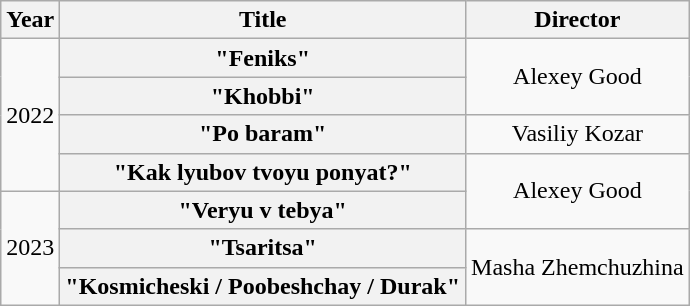<table class="wikitable plainrowheaders" style="text-align:center;" border="1">
<tr>
<th scope="col">Year</th>
<th scope="col">Title</th>
<th scope="col">Director</th>
</tr>
<tr>
<td rowspan="4">2022</td>
<th scope="row">"Feniks"</th>
<td rowspan="2">Alexey Good</td>
</tr>
<tr>
<th scope="row">"Khobbi"</th>
</tr>
<tr>
<th scope="row">"Po baram"</th>
<td>Vasiliy Kozar</td>
</tr>
<tr>
<th scope="row">"Kak lyubov tvoyu ponyat?"<br></th>
<td rowspan="2">Alexey Good</td>
</tr>
<tr>
<td rowspan="3">2023</td>
<th scope="row">"Veryu v tebya"</th>
</tr>
<tr>
<th scope="row">"Tsaritsa"</th>
<td rowspan="2">Masha Zhemchuzhina</td>
</tr>
<tr>
<th scope="row">"Kosmicheski / Poobeshchay / Durak"</th>
</tr>
</table>
